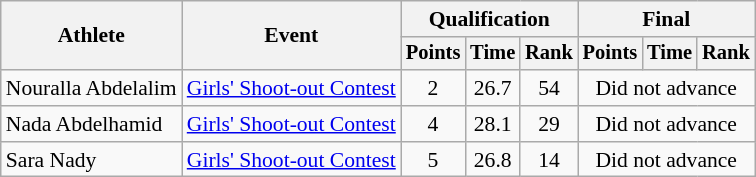<table class="wikitable" style="font-size:90%;">
<tr>
<th rowspan=2>Athlete</th>
<th rowspan=2>Event</th>
<th colspan=3>Qualification</th>
<th colspan=3>Final</th>
</tr>
<tr style="font-size:95%">
<th>Points</th>
<th>Time</th>
<th>Rank</th>
<th>Points</th>
<th>Time</th>
<th>Rank</th>
</tr>
<tr align=center>
<td align=left>Nouralla Abdelalim</td>
<td align=left><a href='#'>Girls' Shoot-out Contest</a></td>
<td>2</td>
<td>26.7</td>
<td>54</td>
<td colspan=3>Did not advance</td>
</tr>
<tr align=center>
<td align=left>Nada Abdelhamid</td>
<td align=left><a href='#'>Girls' Shoot-out Contest</a></td>
<td>4</td>
<td>28.1</td>
<td>29</td>
<td colspan=3>Did not advance</td>
</tr>
<tr align=center>
<td align=left>Sara Nady</td>
<td align=left><a href='#'>Girls' Shoot-out Contest</a></td>
<td>5</td>
<td>26.8</td>
<td>14</td>
<td colspan=3>Did not advance</td>
</tr>
</table>
